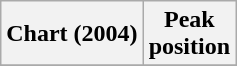<table class="wikitable plainrowheaders">
<tr>
<th>Chart (2004)</th>
<th>Peak<br>position</th>
</tr>
<tr>
</tr>
</table>
